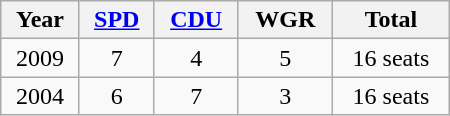<table class="wikitable" width="300">
<tr>
<th>Year</th>
<th><a href='#'>SPD</a></th>
<th><a href='#'>CDU</a></th>
<th>WGR</th>
<th>Total</th>
</tr>
<tr align="center">
<td>2009</td>
<td>7</td>
<td>4</td>
<td>5</td>
<td>16 seats</td>
</tr>
<tr align="center">
<td>2004</td>
<td>6</td>
<td>7</td>
<td>3</td>
<td>16 seats</td>
</tr>
</table>
